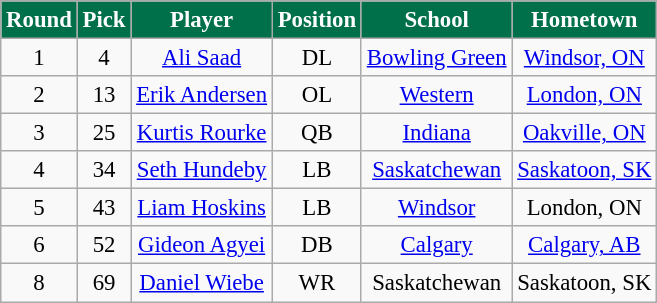<table class="wikitable" style="font-size: 95%;">
<tr>
<th style="background:#00704A;color:White;">Round</th>
<th style="background:#00704A;color:White;">Pick</th>
<th style="background:#00704A;color:White;">Player</th>
<th style="background:#00704A;color:White;">Position</th>
<th style="background:#00704A;color:White;">School</th>
<th style="background:#00704A;color:White;">Hometown</th>
</tr>
<tr align="center">
<td align=center>1</td>
<td>4</td>
<td><a href='#'>Ali Saad</a></td>
<td>DL</td>
<td><a href='#'>Bowling Green</a></td>
<td><a href='#'>Windsor, ON</a></td>
</tr>
<tr align="center">
<td align=center>2</td>
<td>13</td>
<td><a href='#'>Erik Andersen</a></td>
<td>OL</td>
<td><a href='#'>Western</a></td>
<td><a href='#'>London, ON</a></td>
</tr>
<tr align="center">
<td align=center>3</td>
<td>25</td>
<td><a href='#'>Kurtis Rourke</a></td>
<td>QB</td>
<td><a href='#'>Indiana</a></td>
<td><a href='#'>Oakville, ON</a></td>
</tr>
<tr align="center">
<td align=center>4</td>
<td>34</td>
<td><a href='#'>Seth Hundeby</a></td>
<td>LB</td>
<td><a href='#'>Saskatchewan</a></td>
<td><a href='#'>Saskatoon, SK</a></td>
</tr>
<tr align="center">
<td align=center>5</td>
<td>43</td>
<td><a href='#'>Liam Hoskins</a></td>
<td>LB</td>
<td><a href='#'>Windsor</a></td>
<td>London, ON</td>
</tr>
<tr align="center">
<td align=center>6</td>
<td>52</td>
<td><a href='#'>Gideon Agyei</a></td>
<td>DB</td>
<td><a href='#'>Calgary</a></td>
<td><a href='#'>Calgary, AB</a></td>
</tr>
<tr align="center">
<td align=center>8</td>
<td>69</td>
<td><a href='#'>Daniel Wiebe</a></td>
<td>WR</td>
<td>Saskatchewan</td>
<td>Saskatoon, SK</td>
</tr>
</table>
